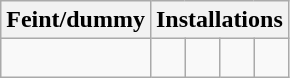<table class="wikitable">
<tr>
<th>Feint/dummy</th>
<th colspan="4">Installations</th>
</tr>
<tr>
<td><br></td>
<td></td>
<td></td>
<td></td>
<td></td>
</tr>
</table>
